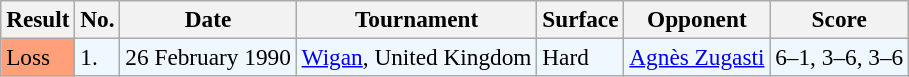<table class="wikitable" style="font-size:97%">
<tr>
<th>Result</th>
<th>No.</th>
<th>Date</th>
<th>Tournament</th>
<th>Surface</th>
<th>Opponent</th>
<th>Score</th>
</tr>
<tr style="background:#f0f8ff;">
<td style="background:#ffa07a;">Loss</td>
<td>1.</td>
<td>26 February 1990</td>
<td><a href='#'>Wigan</a>, United Kingdom</td>
<td>Hard</td>
<td> <a href='#'>Agnès Zugasti</a></td>
<td>6–1, 3–6, 3–6</td>
</tr>
</table>
